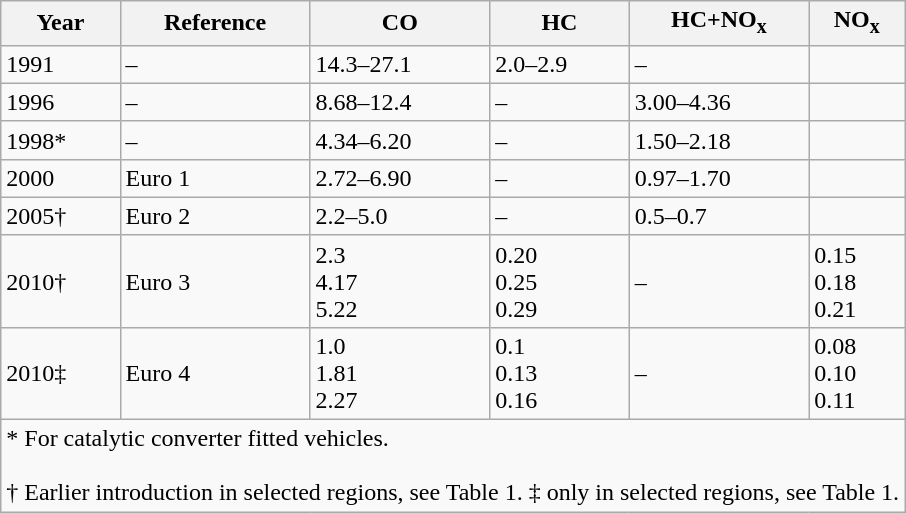<table class="wikitable">
<tr>
<th>Year</th>
<th>Reference</th>
<th>CO</th>
<th>HC</th>
<th>HC+NO<sub>x</sub></th>
<th>NO<sub>x</sub></th>
</tr>
<tr>
<td>1991</td>
<td>–</td>
<td>14.3–27.1</td>
<td>2.0–2.9</td>
<td>–</td>
<td></td>
</tr>
<tr>
<td>1996</td>
<td>–</td>
<td>8.68–12.4</td>
<td>–</td>
<td>3.00–4.36</td>
<td></td>
</tr>
<tr>
<td>1998*</td>
<td>–</td>
<td>4.34–6.20</td>
<td>–</td>
<td>1.50–2.18</td>
<td></td>
</tr>
<tr>
<td>2000</td>
<td>Euro 1</td>
<td>2.72–6.90</td>
<td>–</td>
<td>0.97–1.70</td>
<td></td>
</tr>
<tr>
<td>2005†</td>
<td>Euro 2</td>
<td>2.2–5.0</td>
<td>–</td>
<td>0.5–0.7</td>
<td></td>
</tr>
<tr>
<td>2010†</td>
<td>Euro 3</td>
<td>2.3<br>4.17<br>5.22</td>
<td>0.20<br>0.25<br>0.29</td>
<td>–</td>
<td>0.15<br>0.18<br>0.21</td>
</tr>
<tr>
<td>2010‡</td>
<td>Euro 4</td>
<td>1.0<br>1.81<br>2.27</td>
<td>0.1<br>0.13<br>0.16</td>
<td>–</td>
<td>0.08<br>0.10<br>0.11</td>
</tr>
<tr>
<td class="tNote" colspan="6">* For catalytic converter fitted vehicles.<br><br>† Earlier introduction in selected regions, see Table 1.
‡ only in selected regions, see Table 1.</td>
</tr>
</table>
